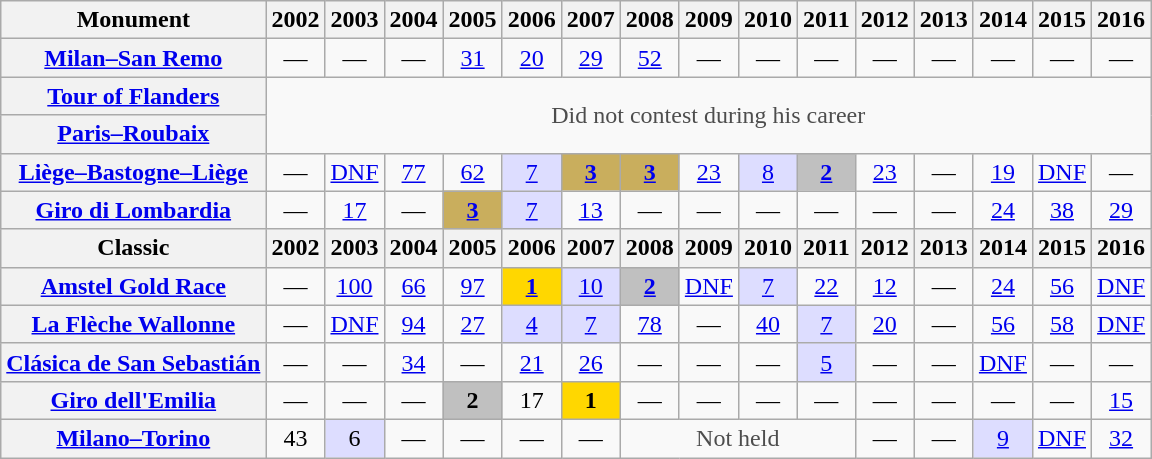<table class="wikitable plainrowheaders">
<tr>
<th scope="col">Monument</th>
<th scope="col">2002</th>
<th scope="col">2003</th>
<th scope="col">2004</th>
<th scope="col">2005</th>
<th scope="col">2006</th>
<th scope="col">2007</th>
<th scope="col">2008</th>
<th scope="col">2009</th>
<th scope="col">2010</th>
<th scope="col">2011</th>
<th scope="col">2012</th>
<th scope="col">2013</th>
<th scope="col">2014</th>
<th scope="col">2015</th>
<th scope="col">2016</th>
</tr>
<tr style="text-align:center;">
<th scope="row"><a href='#'>Milan–San Remo</a></th>
<td>—</td>
<td>—</td>
<td>—</td>
<td><a href='#'>31</a></td>
<td><a href='#'>20</a></td>
<td><a href='#'>29</a></td>
<td><a href='#'>52</a></td>
<td>—</td>
<td>—</td>
<td>—</td>
<td>—</td>
<td>—</td>
<td>—</td>
<td>—</td>
<td>—</td>
</tr>
<tr style="text-align:center;">
<th scope="row"><a href='#'>Tour of Flanders</a></th>
<td style="color:#4d4d4d;" colspan=15 rowspan=2>Did not contest during his career</td>
</tr>
<tr style="text-align:center;">
<th scope="row"><a href='#'>Paris–Roubaix</a></th>
</tr>
<tr style="text-align:center;">
<th scope="row"><a href='#'>Liège–Bastogne–Liège</a></th>
<td>—</td>
<td><a href='#'>DNF</a></td>
<td><a href='#'>77</a></td>
<td><a href='#'>62</a></td>
<td style="background:#ddf;"><a href='#'>7</a></td>
<td style="background:#C9AE5D;"><a href='#'><strong>3</strong></a></td>
<td style="background:#C9AE5D;"><a href='#'><strong>3</strong></a></td>
<td><a href='#'>23</a></td>
<td style="background:#ddf;"><a href='#'>8</a></td>
<td style="background:silver;"><a href='#'><strong>2</strong></a></td>
<td><a href='#'>23</a></td>
<td>—</td>
<td><a href='#'>19</a></td>
<td><a href='#'>DNF</a></td>
<td>—</td>
</tr>
<tr style="text-align:center;">
<th scope="row"><a href='#'>Giro di Lombardia</a></th>
<td>—</td>
<td><a href='#'>17</a></td>
<td>—</td>
<td style="background:#C9AE5D;"><a href='#'><strong>3</strong></a></td>
<td style="background:#ddf;"><a href='#'>7</a></td>
<td><a href='#'>13</a></td>
<td>—</td>
<td>—</td>
<td>—</td>
<td>—</td>
<td>—</td>
<td>—</td>
<td><a href='#'>24</a></td>
<td><a href='#'>38</a></td>
<td><a href='#'>29</a></td>
</tr>
<tr>
<th>Classic</th>
<th scope="col">2002</th>
<th scope="col">2003</th>
<th scope="col">2004</th>
<th scope="col">2005</th>
<th scope="col">2006</th>
<th scope="col">2007</th>
<th scope="col">2008</th>
<th scope="col">2009</th>
<th scope="col">2010</th>
<th scope="col">2011</th>
<th scope="col">2012</th>
<th scope="col">2013</th>
<th scope="col">2014</th>
<th scope="col">2015</th>
<th scope="col">2016</th>
</tr>
<tr style="text-align:center;">
<th scope="row"><a href='#'>Amstel Gold Race</a></th>
<td>—</td>
<td><a href='#'>100</a></td>
<td><a href='#'>66</a></td>
<td><a href='#'>97</a></td>
<td style="background:gold;"><a href='#'><strong>1</strong></a></td>
<td style="background:#ddf;"><a href='#'>10</a></td>
<td style="background:silver;"><a href='#'><strong>2</strong></a></td>
<td><a href='#'>DNF</a></td>
<td style="background:#ddf;"><a href='#'>7</a></td>
<td><a href='#'>22</a></td>
<td><a href='#'>12</a></td>
<td>—</td>
<td><a href='#'>24</a></td>
<td><a href='#'>56</a></td>
<td><a href='#'>DNF</a></td>
</tr>
<tr style="text-align:center;">
<th scope="row"><a href='#'>La Flèche Wallonne</a></th>
<td>—</td>
<td><a href='#'>DNF</a></td>
<td><a href='#'>94</a></td>
<td><a href='#'>27</a></td>
<td style="background:#ddf;"><a href='#'>4</a></td>
<td style="background:#ddf;"><a href='#'>7</a></td>
<td><a href='#'>78</a></td>
<td>—</td>
<td><a href='#'>40</a></td>
<td style="background:#ddf;"><a href='#'>7</a></td>
<td><a href='#'>20</a></td>
<td>—</td>
<td><a href='#'>56</a></td>
<td><a href='#'>58</a></td>
<td><a href='#'>DNF</a></td>
</tr>
<tr style="text-align:center;">
<th scope="row"><a href='#'>Clásica de San Sebastián</a></th>
<td>—</td>
<td>—</td>
<td><a href='#'>34</a></td>
<td>—</td>
<td><a href='#'>21</a></td>
<td><a href='#'>26</a></td>
<td>—</td>
<td>—</td>
<td>—</td>
<td style="background:#ddf;"><a href='#'>5</a></td>
<td>—</td>
<td>—</td>
<td><a href='#'>DNF</a></td>
<td>—</td>
<td>—</td>
</tr>
<tr style="text-align:center;">
<th scope="row"><a href='#'>Giro dell'Emilia</a></th>
<td>—</td>
<td>—</td>
<td>—</td>
<td style="background:silver;"><strong>2</strong></td>
<td>17</td>
<td style="background:gold;"><strong>1</strong></td>
<td>—</td>
<td>—</td>
<td>—</td>
<td>—</td>
<td>—</td>
<td>—</td>
<td>—</td>
<td>—</td>
<td><a href='#'>15</a></td>
</tr>
<tr style="text-align:center;">
<th scope="row"><a href='#'>Milano–Torino</a></th>
<td>43</td>
<td style="background:#ddf;">6</td>
<td>—</td>
<td>—</td>
<td>—</td>
<td>—</td>
<td style="color:#4d4d4d;" colspan=4>Not held</td>
<td>—</td>
<td>—</td>
<td style="background:#ddf;"><a href='#'>9</a></td>
<td><a href='#'>DNF</a></td>
<td><a href='#'>32</a></td>
</tr>
</table>
